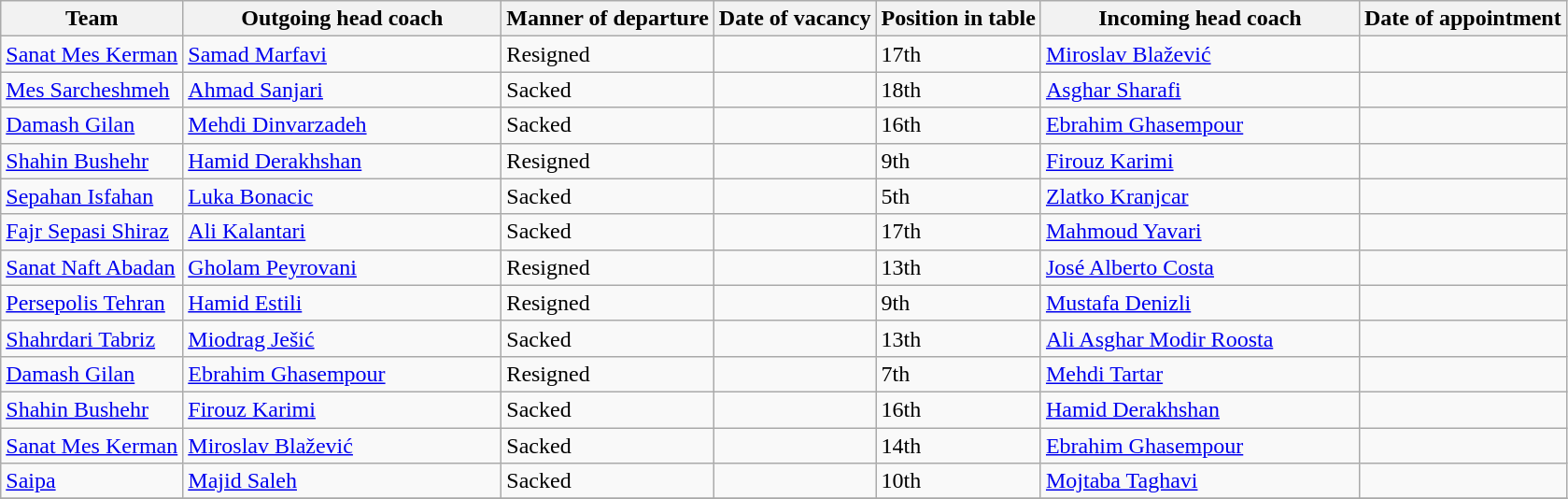<table class="wikitable">
<tr>
<th>Team</th>
<th width=220>Outgoing head coach</th>
<th>Manner of departure</th>
<th>Date of vacancy</th>
<th>Position in table</th>
<th width=220>Incoming head coach</th>
<th>Date of appointment</th>
</tr>
<tr>
<td><a href='#'>Sanat Mes Kerman</a></td>
<td> <a href='#'>Samad Marfavi</a></td>
<td>Resigned</td>
<td></td>
<td>17th</td>
<td> <a href='#'>Miroslav Blažević</a></td>
<td></td>
</tr>
<tr>
<td><a href='#'>Mes Sarcheshmeh</a></td>
<td> <a href='#'>Ahmad Sanjari</a></td>
<td>Sacked</td>
<td></td>
<td>18th</td>
<td> <a href='#'>Asghar Sharafi</a></td>
<td></td>
</tr>
<tr>
<td><a href='#'>Damash Gilan</a></td>
<td> <a href='#'>Mehdi Dinvarzadeh</a></td>
<td>Sacked</td>
<td></td>
<td>16th</td>
<td> <a href='#'>Ebrahim Ghasempour</a></td>
<td></td>
</tr>
<tr>
<td><a href='#'>Shahin Bushehr</a></td>
<td> <a href='#'>Hamid Derakhshan</a></td>
<td>Resigned</td>
<td></td>
<td>9th</td>
<td> <a href='#'>Firouz Karimi</a></td>
<td></td>
</tr>
<tr>
<td><a href='#'>Sepahan Isfahan</a></td>
<td> <a href='#'>Luka Bonacic</a></td>
<td>Sacked</td>
<td></td>
<td>5th</td>
<td> <a href='#'>Zlatko Kranjcar</a></td>
<td></td>
</tr>
<tr>
<td><a href='#'>Fajr Sepasi Shiraz</a></td>
<td> <a href='#'>Ali Kalantari</a></td>
<td>Sacked</td>
<td></td>
<td>17th</td>
<td> <a href='#'>Mahmoud Yavari</a></td>
<td></td>
</tr>
<tr>
<td><a href='#'>Sanat Naft Abadan</a></td>
<td> <a href='#'>Gholam Peyrovani</a></td>
<td>Resigned</td>
<td></td>
<td>13th</td>
<td> <a href='#'>José Alberto Costa</a></td>
<td></td>
</tr>
<tr>
<td><a href='#'>Persepolis Tehran</a></td>
<td> <a href='#'>Hamid Estili</a></td>
<td>Resigned</td>
<td></td>
<td>9th</td>
<td> <a href='#'>Mustafa Denizli</a></td>
<td></td>
</tr>
<tr>
<td><a href='#'>Shahrdari Tabriz</a></td>
<td> <a href='#'>Miodrag Ješić</a></td>
<td>Sacked</td>
<td></td>
<td>13th</td>
<td> <a href='#'>Ali Asghar Modir Roosta</a></td>
<td></td>
</tr>
<tr>
<td><a href='#'>Damash Gilan</a></td>
<td> <a href='#'>Ebrahim Ghasempour</a></td>
<td>Resigned </td>
<td></td>
<td>7th</td>
<td> <a href='#'>Mehdi Tartar</a></td>
<td></td>
</tr>
<tr>
<td><a href='#'>Shahin Bushehr</a></td>
<td> <a href='#'>Firouz Karimi</a></td>
<td>Sacked</td>
<td></td>
<td>16th</td>
<td> <a href='#'>Hamid Derakhshan</a></td>
<td></td>
</tr>
<tr>
<td><a href='#'>Sanat Mes Kerman</a></td>
<td> <a href='#'>Miroslav Blažević</a></td>
<td>Sacked</td>
<td></td>
<td>14th</td>
<td> <a href='#'>Ebrahim Ghasempour</a></td>
<td></td>
</tr>
<tr>
<td><a href='#'>Saipa</a></td>
<td> <a href='#'>Majid Saleh</a></td>
<td>Sacked</td>
<td></td>
<td>10th</td>
<td> <a href='#'>Mojtaba Taghavi</a></td>
<td></td>
</tr>
<tr>
</tr>
</table>
